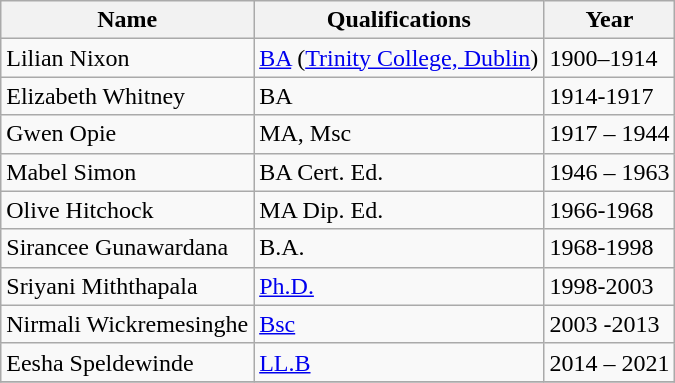<table class="wikitable" border="1">
<tr>
<th>Name</th>
<th>Qualifications</th>
<th>Year</th>
</tr>
<tr>
<td>Lilian Nixon</td>
<td><a href='#'>BA</a> (<a href='#'>Trinity College, Dublin</a>)</td>
<td>1900–1914</td>
</tr>
<tr>
<td>Elizabeth Whitney</td>
<td>BA</td>
<td>1914-1917</td>
</tr>
<tr>
<td>Gwen Opie</td>
<td>MA, Msc</td>
<td>1917 – 1944</td>
</tr>
<tr>
<td>Mabel Simon</td>
<td>BA Cert. Ed.</td>
<td>1946 – 1963</td>
</tr>
<tr>
<td>Olive Hitchock</td>
<td>MA Dip. Ed.</td>
<td>1966-1968</td>
</tr>
<tr>
<td>Sirancee Gunawardana</td>
<td>B.A.</td>
<td>1968-1998</td>
</tr>
<tr>
<td>Sriyani Miththapala</td>
<td><a href='#'>Ph.D.</a></td>
<td>1998-2003</td>
</tr>
<tr>
<td>Nirmali Wickremesinghe</td>
<td><a href='#'>Bsc</a></td>
<td>2003 -2013</td>
</tr>
<tr>
<td>Eesha Speldewinde</td>
<td><a href='#'>LL.B</a></td>
<td>2014 – 2021</td>
</tr>
<tr>
</tr>
</table>
